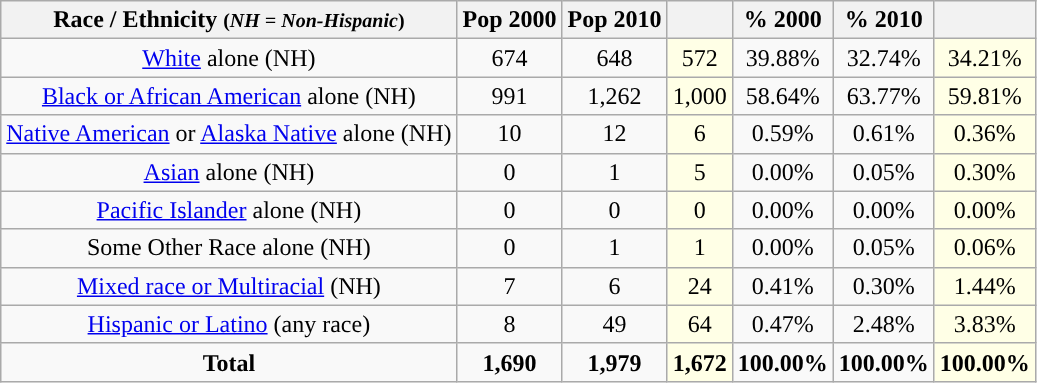<table class="wikitable" style="text-align:center;">
<tr>
<th>Race / Ethnicity <small>(<em>NH = Non-Hispanic</em>)</small></th>
<th>Pop 2000</th>
<th>Pop 2010</th>
<th></th>
<th>% 2000</th>
<th>% 2010</th>
<th></th>
</tr>
<tr>
<td><a href='#'>White</a> alone (NH)</td>
<td>674</td>
<td>648</td>
<td style='background: #ffffe6;'>572</td>
<td>39.88%</td>
<td>32.74%</td>
<td style='background: #ffffe6;'>34.21%</td>
</tr>
<tr>
<td><a href='#'>Black or African American</a> alone (NH)</td>
<td>991</td>
<td>1,262</td>
<td style='background: #ffffe6;'>1,000</td>
<td>58.64%</td>
<td>63.77%</td>
<td style='background: #ffffe6;'>59.81%</td>
</tr>
<tr>
<td><a href='#'>Native American</a> or <a href='#'>Alaska Native</a> alone (NH)</td>
<td>10</td>
<td>12</td>
<td style='background: #ffffe6;'>6</td>
<td>0.59%</td>
<td>0.61%</td>
<td style='background: #ffffe6;'>0.36%</td>
</tr>
<tr>
<td><a href='#'>Asian</a> alone (NH)</td>
<td>0</td>
<td>1</td>
<td style='background: #ffffe6;'>5</td>
<td>0.00%</td>
<td>0.05%</td>
<td style='background: #ffffe6;'>0.30%</td>
</tr>
<tr>
<td><a href='#'>Pacific Islander</a> alone (NH)</td>
<td>0</td>
<td>0</td>
<td style='background: #ffffe6;'>0</td>
<td>0.00%</td>
<td>0.00%</td>
<td style='background: #ffffe6;'>0.00%</td>
</tr>
<tr>
<td>Some Other Race alone (NH)</td>
<td>0</td>
<td>1</td>
<td style='background: #ffffe6;'>1</td>
<td>0.00%</td>
<td>0.05%</td>
<td style='background: #ffffe6;'>0.06%</td>
</tr>
<tr>
<td><a href='#'>Mixed race or Multiracial</a> (NH)</td>
<td>7</td>
<td>6</td>
<td style='background: #ffffe6;'>24</td>
<td>0.41%</td>
<td>0.30%</td>
<td style='background: #ffffe6;'>1.44%</td>
</tr>
<tr>
<td><a href='#'>Hispanic or Latino</a> (any race)</td>
<td>8</td>
<td>49</td>
<td style='background: #ffffe6;'>64</td>
<td>0.47%</td>
<td>2.48%</td>
<td style='background: #ffffe6;'>3.83%</td>
</tr>
<tr>
<td><strong>Total</strong></td>
<td><strong>1,690</strong></td>
<td><strong>1,979</strong></td>
<td style='background: #ffffe6;'><strong>1,672</strong></td>
<td><strong>100.00%</strong></td>
<td><strong>100.00%</strong></td>
<td style='background: #ffffe6;'><strong>100.00%</strong></td>
</tr>
</table>
